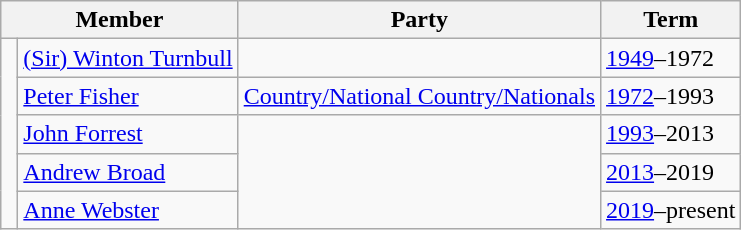<table class="wikitable">
<tr>
<th colspan="2">Member</th>
<th>Party</th>
<th>Term</th>
</tr>
<tr>
<td rowspan=5 > </td>
<td><a href='#'>(Sir) Winton Turnbull</a></td>
<td></td>
<td><a href='#'>1949</a>–1972</td>
</tr>
<tr>
<td><a href='#'>Peter Fisher</a></td>
<td><a href='#'>Country/National Country/Nationals</a></td>
<td><a href='#'>1972</a>–1993</td>
</tr>
<tr>
<td><a href='#'>John Forrest</a></td>
<td rowspan=3></td>
<td><a href='#'>1993</a>–2013</td>
</tr>
<tr>
<td><a href='#'>Andrew Broad</a></td>
<td><a href='#'>2013</a>–2019</td>
</tr>
<tr>
<td><a href='#'>Anne Webster</a></td>
<td><a href='#'>2019</a>–present</td>
</tr>
</table>
